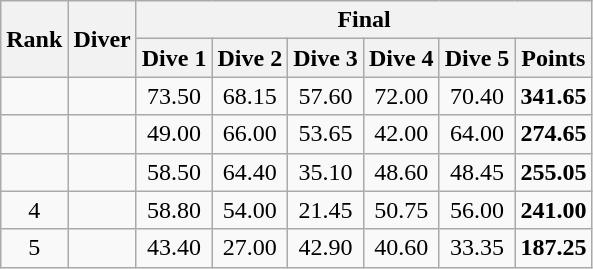<table class="wikitable sortable"  style="text-align:center">
<tr>
<th rowspan="2" data-sort-type=number>Rank</th>
<th rowspan="2">Diver</th>
<th colspan="7">Final</th>
</tr>
<tr>
<th>Dive 1</th>
<th>Dive 2</th>
<th>Dive 3</th>
<th>Dive 4</th>
<th>Dive 5</th>
<th>Points</th>
</tr>
<tr>
<td></td>
<td align="left"></td>
<td>73.50</td>
<td>68.15</td>
<td>57.60</td>
<td>72.00</td>
<td>70.40</td>
<td><strong>341.65</strong></td>
</tr>
<tr>
<td></td>
<td align="left"></td>
<td>49.00</td>
<td>66.00</td>
<td>53.65</td>
<td>42.00</td>
<td>64.00</td>
<td><strong>274.65</strong></td>
</tr>
<tr>
<td></td>
<td align="left"></td>
<td>58.50</td>
<td>64.40</td>
<td>35.10</td>
<td>48.60</td>
<td>48.45</td>
<td><strong>255.05</strong></td>
</tr>
<tr>
<td>4</td>
<td align="left"></td>
<td>58.80</td>
<td>54.00</td>
<td>21.45</td>
<td>50.75</td>
<td>56.00</td>
<td><strong>241.00</strong></td>
</tr>
<tr>
<td>5</td>
<td align="left"></td>
<td>43.40</td>
<td>27.00</td>
<td>42.90</td>
<td>40.60</td>
<td>33.35</td>
<td><strong>187.25</strong></td>
</tr>
</table>
